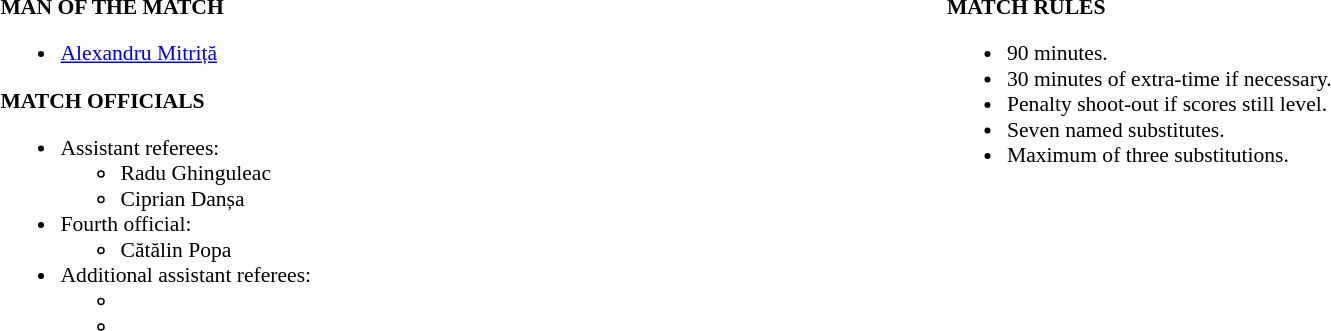<table width=100% style="font-size: 90%">
<tr>
<td width=50% valign=top><br><strong>MAN OF THE MATCH</strong><ul><li> <a href='#'>Alexandru Mitriță</a></li></ul><strong>MATCH OFFICIALS</strong><ul><li>Assistant referees:<ul><li>Radu Ghinguleac</li><li>Ciprian Danșa</li></ul></li><li>Fourth official:<ul><li>Cătălin Popa</li></ul></li><li>Additional assistant referees:<ul><li></li><li></li></ul></li></ul></td>
<td width=50% valign=top><br><strong>MATCH RULES</strong><ul><li>90 minutes.</li><li>30 minutes of extra-time if necessary.</li><li>Penalty shoot-out if scores still level.</li><li>Seven named substitutes.</li><li>Maximum of three substitutions.</li></ul></td>
</tr>
</table>
